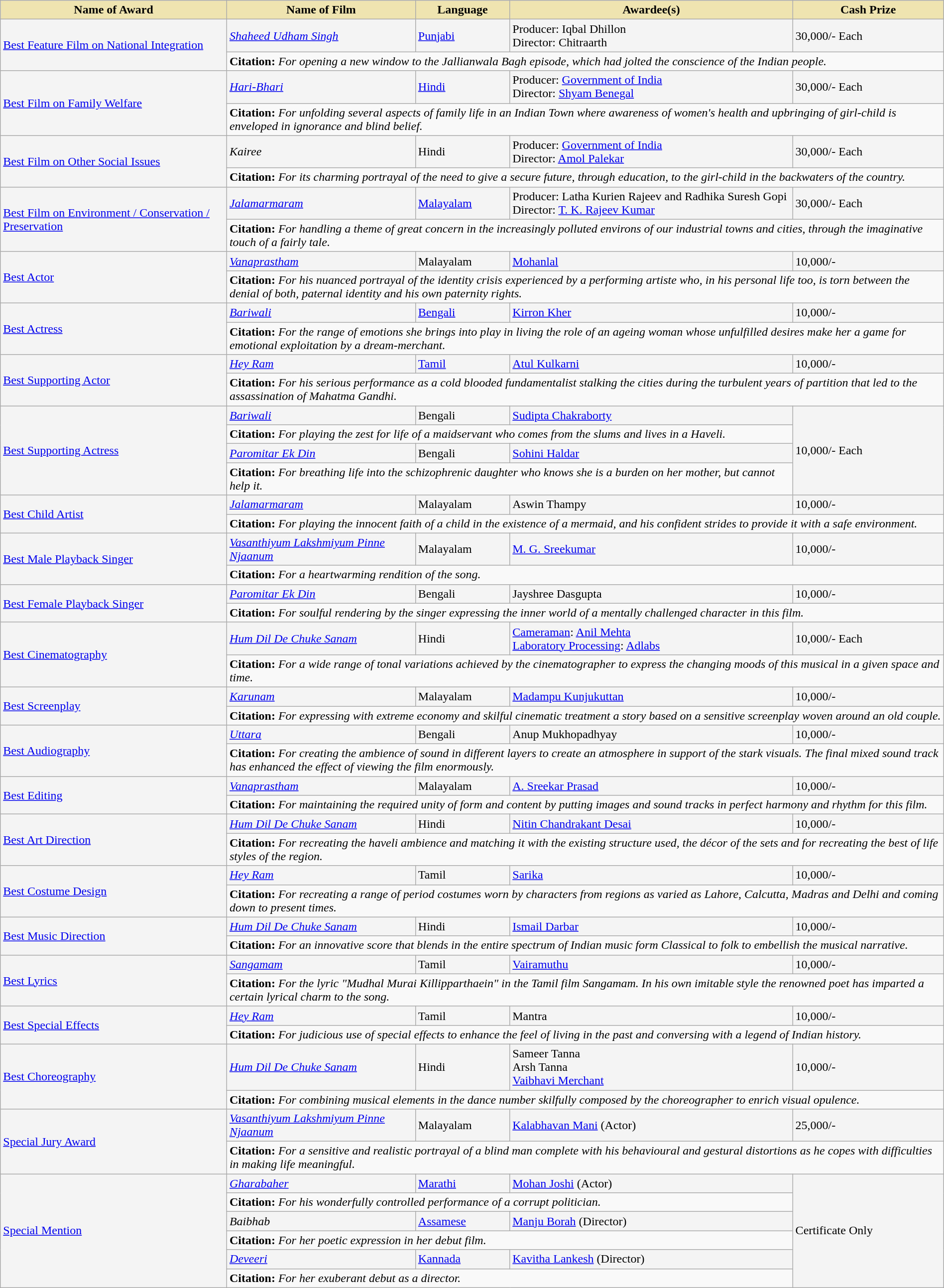<table class="wikitable" style="width:100%;">
<tr>
<th style="background-color:#EFE4B0;width:24%;">Name of Award</th>
<th style="background-color:#EFE4B0;width:20%;">Name of Film</th>
<th style="background-color:#EFE4B0;width:10%;">Language</th>
<th style="background-color:#EFE4B0;width:30%;">Awardee(s)</th>
<th style="background-color:#EFE4B0;width:16%;">Cash Prize</th>
</tr>
<tr style="background-color:#F4F4F4">
<td rowspan="2"><a href='#'>Best Feature Film on National Integration</a></td>
<td><em><a href='#'>Shaheed Udham Singh</a></em></td>
<td><a href='#'>Punjabi</a></td>
<td>Producer: Iqbal Dhillon<br>Director: Chitraarth</td>
<td> 30,000/- Each</td>
</tr>
<tr style="background-color:#F9F9F9">
<td colspan="4"><strong>Citation:</strong> <em>For opening a new window to the Jallianwala Bagh episode, which had jolted the conscience of the Indian people.</em></td>
</tr>
<tr style="background-color:#F4F4F4">
<td rowspan="2"><a href='#'>Best Film on Family Welfare</a></td>
<td><em><a href='#'>Hari-Bhari</a></em></td>
<td><a href='#'>Hindi</a></td>
<td>Producer: <a href='#'>Government of India</a><br>Director: <a href='#'>Shyam Benegal</a></td>
<td> 30,000/- Each</td>
</tr>
<tr style="background-color:#F9F9F9">
<td colspan="4"><strong>Citation:</strong> <em>For unfolding several aspects of family life in an Indian Town where awareness of women's health and upbringing of girl-child is enveloped in ignorance and blind belief.</em></td>
</tr>
<tr style="background-color:#F4F4F4">
<td rowspan="2"><a href='#'>Best Film on Other Social Issues</a></td>
<td><em>Kairee</em></td>
<td>Hindi</td>
<td>Producer: <a href='#'>Government of India</a><br>Director: <a href='#'>Amol Palekar</a></td>
<td> 30,000/- Each</td>
</tr>
<tr style="background-color:#F9F9F9">
<td colspan="4"><strong>Citation:</strong> <em>For its charming portrayal of the need to give a secure future, through education, to the girl-child in the backwaters of the country.</em></td>
</tr>
<tr style="background-color:#F4F4F4">
<td rowspan="2"><a href='#'>Best Film on Environment / Conservation / Preservation</a></td>
<td><em><a href='#'>Jalamarmaram</a></em></td>
<td><a href='#'>Malayalam</a></td>
<td>Producer: Latha Kurien Rajeev and Radhika Suresh Gopi<br>Director: <a href='#'>T. K. Rajeev Kumar</a></td>
<td> 30,000/- Each</td>
</tr>
<tr style="background-color:#F9F9F9">
<td colspan="4"><strong>Citation:</strong> <em>For handling a theme of great concern in the increasingly polluted environs of our industrial towns and cities, through the imaginative touch of a fairly tale.</em></td>
</tr>
<tr style="background-color:#F4F4F4">
<td rowspan="2"><a href='#'>Best Actor</a></td>
<td><em><a href='#'>Vanaprastham</a></em></td>
<td>Malayalam</td>
<td><a href='#'>Mohanlal</a></td>
<td> 10,000/-</td>
</tr>
<tr style="background-color:#F9F9F9">
<td colspan="4"><strong>Citation:</strong> <em>For his nuanced portrayal of the identity crisis experienced by a performing artiste who, in his personal life too, is torn between the denial of both, paternal identity and his own paternity rights.</em></td>
</tr>
<tr style="background-color:#F4F4F4">
<td rowspan="2"><a href='#'>Best Actress</a></td>
<td><em><a href='#'>Bariwali</a></em></td>
<td><a href='#'>Bengali</a></td>
<td><a href='#'>Kirron Kher</a></td>
<td> 10,000/-</td>
</tr>
<tr style="background-color:#F9F9F9">
<td colspan="4"><strong>Citation:</strong> <em>For the range of emotions she brings into play in living the role of an ageing woman whose unfulfilled desires make her a game for emotional exploitation by a dream-merchant.</em></td>
</tr>
<tr style="background-color:#F4F4F4">
<td rowspan="2"><a href='#'>Best Supporting Actor</a></td>
<td><em><a href='#'>Hey Ram</a></em></td>
<td><a href='#'>Tamil</a></td>
<td><a href='#'>Atul Kulkarni</a></td>
<td> 10,000/-</td>
</tr>
<tr style="background-color:#F9F9F9">
<td colspan="4"><strong>Citation:</strong> <em>For his serious performance as a cold blooded fundamentalist stalking the cities during the turbulent years of partition that led to the assassination of Mahatma Gandhi.</em></td>
</tr>
<tr style="background-color:#F4F4F4">
<td rowspan="4"><a href='#'>Best Supporting Actress</a></td>
<td><em><a href='#'>Bariwali</a></em></td>
<td>Bengali</td>
<td><a href='#'>Sudipta Chakraborty</a></td>
<td rowspan="4"> 10,000/- Each</td>
</tr>
<tr style="background-color:#F9F9F9">
<td colspan="3"><strong>Citation:</strong> <em>For playing the zest for life of a maidservant who comes from the slums and lives in a Haveli.</em></td>
</tr>
<tr style="background-color:#F4F4F4">
<td><em><a href='#'>Paromitar Ek Din</a></em></td>
<td>Bengali</td>
<td><a href='#'>Sohini Haldar</a></td>
</tr>
<tr style="background-color:#F9F9F9">
<td colspan="3"><strong>Citation:</strong> <em>For breathing life into the schizophrenic daughter who knows she is a burden on her mother, but cannot help it.</em></td>
</tr>
<tr style="background-color:#F4F4F4">
<td rowspan="2"><a href='#'>Best Child Artist</a></td>
<td><em><a href='#'>Jalamarmaram</a></em></td>
<td>Malayalam</td>
<td>Aswin Thampy</td>
<td> 10,000/-</td>
</tr>
<tr style="background-color:#F9F9F9">
<td colspan="4"><strong>Citation:</strong> <em>For playing the innocent faith of a child in the existence of a mermaid, and his confident strides to provide it with a safe environment.</em></td>
</tr>
<tr style="background-color:#F4F4F4">
<td rowspan="2"><a href='#'>Best Male Playback Singer</a></td>
<td><em><a href='#'>Vasanthiyum Lakshmiyum Pinne Njaanum</a></em><br></td>
<td>Malayalam</td>
<td><a href='#'>M. G. Sreekumar</a></td>
<td> 10,000/-</td>
</tr>
<tr style="background-color:#F9F9F9">
<td colspan="4"><strong>Citation:</strong> <em>For a heartwarming rendition of the song.</em></td>
</tr>
<tr style="background-color:#F4F4F4">
<td rowspan="2"><a href='#'>Best Female Playback Singer</a></td>
<td><em><a href='#'>Paromitar Ek Din</a></em><br></td>
<td>Bengali</td>
<td>Jayshree Dasgupta</td>
<td> 10,000/-</td>
</tr>
<tr style="background-color:#F9F9F9">
<td colspan="4"><strong>Citation:</strong> <em>For soulful rendering by the singer expressing the inner world of a mentally challenged character in this film.</em></td>
</tr>
<tr style="background-color:#F4F4F4">
<td rowspan="2"><a href='#'>Best Cinematography</a></td>
<td><em><a href='#'>Hum Dil De Chuke Sanam</a></em></td>
<td>Hindi</td>
<td><a href='#'>Cameraman</a>: <a href='#'>Anil Mehta</a><br><a href='#'>Laboratory Processing</a>: <a href='#'>Adlabs</a></td>
<td> 10,000/- Each</td>
</tr>
<tr style="background-color:#F9F9F9">
<td colspan="4"><strong>Citation:</strong> <em>For a wide range of tonal variations achieved by the cinematographer to express the changing moods of this musical in a given space and time.</em></td>
</tr>
<tr style="background-color:#F4F4F4">
<td rowspan="2"><a href='#'>Best Screenplay</a></td>
<td><em><a href='#'>Karunam</a></em></td>
<td>Malayalam</td>
<td><a href='#'>Madampu Kunjukuttan</a></td>
<td> 10,000/-</td>
</tr>
<tr style="background-color:#F9F9F9">
<td colspan="4"><strong>Citation:</strong> <em>For expressing with extreme economy and skilful cinematic treatment a story based on a sensitive screenplay woven around an old couple.</em></td>
</tr>
<tr style="background-color:#F4F4F4">
<td rowspan="2"><a href='#'>Best Audiography</a></td>
<td><em><a href='#'>Uttara</a></em></td>
<td>Bengali</td>
<td>Anup Mukhopadhyay</td>
<td> 10,000/-</td>
</tr>
<tr style="background-color:#F9F9F9">
<td colspan="4"><strong>Citation:</strong> <em>For creating the ambience of sound in different layers to create an atmosphere in support of the stark visuals. The final mixed sound track has enhanced the effect of viewing the film enormously.</em></td>
</tr>
<tr style="background-color:#F4F4F4">
<td rowspan="2"><a href='#'>Best Editing</a></td>
<td><em><a href='#'>Vanaprastham</a></em></td>
<td>Malayalam</td>
<td><a href='#'>A. Sreekar Prasad</a></td>
<td> 10,000/-</td>
</tr>
<tr style="background-color:#F9F9F9">
<td colspan="4"><strong>Citation:</strong> <em>For maintaining the required unity of form and content by putting images and sound tracks in perfect harmony and rhythm for this film.</em></td>
</tr>
<tr style="background-color:#F4F4F4">
<td rowspan="2"><a href='#'>Best Art Direction</a></td>
<td><em><a href='#'>Hum Dil De Chuke Sanam</a></em></td>
<td>Hindi</td>
<td><a href='#'>Nitin Chandrakant Desai</a></td>
<td> 10,000/-</td>
</tr>
<tr style="background-color:#F9F9F9">
<td colspan="4"><strong>Citation:</strong> <em>For recreating the haveli ambience and matching it with the existing structure used, the décor of the sets and for recreating the best of life styles of the region.</em></td>
</tr>
<tr style="background-color:#F4F4F4">
<td rowspan="2"><a href='#'>Best Costume Design</a></td>
<td><em><a href='#'>Hey Ram</a></em></td>
<td>Tamil</td>
<td><a href='#'>Sarika</a></td>
<td> 10,000/-</td>
</tr>
<tr style="background-color:#F9F9F9">
<td colspan="4"><strong>Citation:</strong> <em>For recreating a range of period costumes worn by characters from regions as varied as Lahore, Calcutta, Madras and Delhi and coming down to present times.</em></td>
</tr>
<tr style="background-color:#F4F4F4">
<td rowspan="2"><a href='#'>Best Music Direction</a></td>
<td><em><a href='#'>Hum Dil De Chuke Sanam</a></em></td>
<td>Hindi</td>
<td><a href='#'>Ismail Darbar</a></td>
<td> 10,000/-</td>
</tr>
<tr style="background-color:#F9F9F9">
<td colspan="4"><strong>Citation:</strong> <em>For an innovative score that blends in the entire spectrum of Indian music form Classical to folk to embellish the musical narrative.</em></td>
</tr>
<tr style="background-color:#F4F4F4">
<td rowspan="2"><a href='#'>Best Lyrics</a></td>
<td><em><a href='#'>Sangamam</a></em><br></td>
<td>Tamil</td>
<td><a href='#'>Vairamuthu</a></td>
<td> 10,000/-</td>
</tr>
<tr style="background-color:#F9F9F9">
<td colspan="4"><strong>Citation:</strong> <em>For the lyric "Mudhal Murai Killipparthaein" in the Tamil film Sangamam. In his own imitable style the renowned poet has imparted a certain lyrical charm to the song.</em></td>
</tr>
<tr style="background-color:#F4F4F4">
<td rowspan="2"><a href='#'>Best Special Effects</a></td>
<td><em><a href='#'>Hey Ram</a></em></td>
<td>Tamil</td>
<td>Mantra</td>
<td> 10,000/-</td>
</tr>
<tr style="background-color:#F9F9F9">
<td colspan="4"><strong>Citation:</strong> <em>For judicious use of special effects to enhance the feel of living in the past and conversing with a legend of Indian history.</em></td>
</tr>
<tr style="background-color:#F4F4F4">
<td rowspan="2"><a href='#'>Best Choreography</a></td>
<td><em><a href='#'>Hum Dil De Chuke Sanam</a></em><br></td>
<td>Hindi</td>
<td>Sameer Tanna<br>Arsh Tanna<br><a href='#'>Vaibhavi Merchant</a></td>
<td> 10,000/-</td>
</tr>
<tr style="background-color:#F9F9F9">
<td colspan="4"><strong>Citation:</strong> <em>For combining musical elements in the dance number skilfully composed by the choreographer to enrich visual opulence.</em></td>
</tr>
<tr style="background-color:#F4F4F4">
<td rowspan="2"><a href='#'>Special Jury Award</a></td>
<td><em><a href='#'>Vasanthiyum Lakshmiyum Pinne Njaanum</a></em></td>
<td>Malayalam</td>
<td><a href='#'>Kalabhavan Mani</a> (Actor)</td>
<td> 25,000/-</td>
</tr>
<tr style="background-color:#F9F9F9">
<td colspan="4"><strong>Citation:</strong> <em>For a sensitive and realistic portrayal of a blind man complete with his behavioural and gestural distortions as he copes with difficulties in making life meaningful.</em></td>
</tr>
<tr style="background-color:#F4F4F4">
<td rowspan="6"><a href='#'>Special Mention</a></td>
<td><em><a href='#'>Gharabaher</a></em></td>
<td><a href='#'>Marathi</a></td>
<td><a href='#'>Mohan Joshi</a> (Actor)</td>
<td rowspan="6">Certificate Only</td>
</tr>
<tr style="background-color:#F9F9F9">
<td colspan="3"><strong>Citation:</strong> <em>For his wonderfully controlled performance of a corrupt politician.</em></td>
</tr>
<tr style="background-color:#F4F4F4">
<td><em>Baibhab</em></td>
<td><a href='#'>Assamese</a></td>
<td><a href='#'>Manju Borah</a> (Director)</td>
</tr>
<tr style="background-color:#F9F9F9">
<td colspan="3"><strong>Citation:</strong> <em>For her poetic expression in her debut film.</em></td>
</tr>
<tr style="background-color:#F4F4F4">
<td><em><a href='#'>Deveeri</a></em></td>
<td><a href='#'>Kannada</a></td>
<td><a href='#'>Kavitha Lankesh</a> (Director)</td>
</tr>
<tr style="background-color:#F9F9F9">
<td colspan="3"><strong>Citation:</strong> <em>For her exuberant debut as a director.</em></td>
</tr>
</table>
